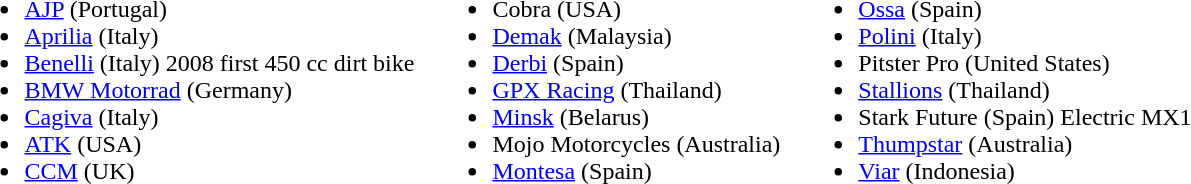<table cellspacing=10>
<tr>
<td valign=top><br><ul><li><a href='#'>AJP</a> (Portugal)</li><li><a href='#'>Aprilia</a> (Italy)</li><li><a href='#'>Benelli</a> (Italy) 2008 first 450 cc dirt bike</li><li><a href='#'>BMW Motorrad</a> (Germany)</li><li><a href='#'>Cagiva</a> (Italy)</li><li><a href='#'>ATK</a> (USA)</li><li><a href='#'>CCM</a> (UK)</li></ul></td>
<td valign=top><br><ul><li>Cobra (USA)</li><li><a href='#'>Demak</a> (Malaysia)</li><li><a href='#'>Derbi</a> (Spain)</li><li><a href='#'>GPX Racing</a> (Thailand)</li><li><a href='#'>Minsk</a> (Belarus)</li><li>Mojo Motorcycles (Australia)</li><li><a href='#'>Montesa</a> (Spain)</li></ul></td>
<td valign=top><br><ul><li><a href='#'>Ossa</a> (Spain)</li><li><a href='#'>Polini</a> (Italy)</li><li>Pitster Pro (United States)</li><li><a href='#'>Stallions</a> (Thailand)</li><li>Stark Future (Spain) Electric MX1</li><li><a href='#'>Thumpstar</a> (Australia)</li><li><a href='#'>Viar</a> (Indonesia)</li></ul></td>
</tr>
</table>
